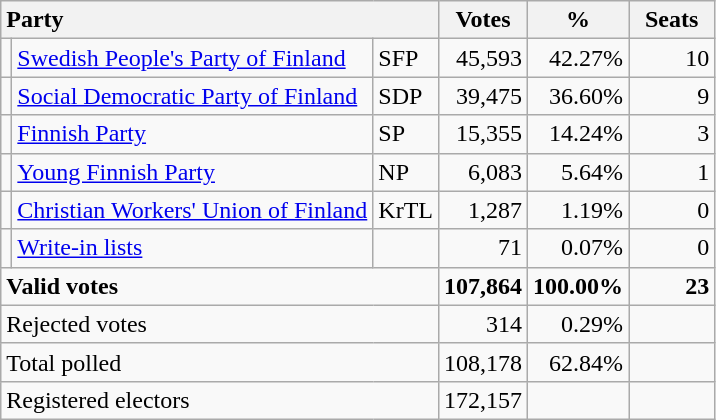<table class="wikitable" border="1" style="text-align:right;">
<tr>
<th style="text-align:left;" colspan=3>Party</th>
<th align=center width="50">Votes</th>
<th align=center width="50">%</th>
<th align=center width="50">Seats</th>
</tr>
<tr>
<td></td>
<td align=left><a href='#'>Swedish People's Party of Finland</a></td>
<td align=left>SFP</td>
<td>45,593</td>
<td>42.27%</td>
<td>10</td>
</tr>
<tr>
<td></td>
<td align=left style="white-space: nowrap;"><a href='#'>Social Democratic Party of Finland</a></td>
<td align=left>SDP</td>
<td>39,475</td>
<td>36.60%</td>
<td>9</td>
</tr>
<tr>
<td></td>
<td align=left><a href='#'>Finnish Party</a></td>
<td align=left>SP</td>
<td>15,355</td>
<td>14.24%</td>
<td>3</td>
</tr>
<tr>
<td></td>
<td align=left><a href='#'>Young Finnish Party</a></td>
<td align=left>NP</td>
<td>6,083</td>
<td>5.64%</td>
<td>1</td>
</tr>
<tr>
<td></td>
<td align=left><a href='#'>Christian Workers' Union of Finland</a></td>
<td align=left>KrTL</td>
<td>1,287</td>
<td>1.19%</td>
<td>0</td>
</tr>
<tr>
<td></td>
<td align=left><a href='#'>Write-in lists</a></td>
<td align=left></td>
<td>71</td>
<td>0.07%</td>
<td>0</td>
</tr>
<tr style="font-weight:bold">
<td align=left colspan=3>Valid votes</td>
<td>107,864</td>
<td>100.00%</td>
<td>23</td>
</tr>
<tr>
<td align=left colspan=3>Rejected votes</td>
<td>314</td>
<td>0.29%</td>
<td></td>
</tr>
<tr>
<td align=left colspan=3>Total polled</td>
<td>108,178</td>
<td>62.84%</td>
<td></td>
</tr>
<tr>
<td align=left colspan=3>Registered electors</td>
<td>172,157</td>
<td></td>
<td></td>
</tr>
</table>
